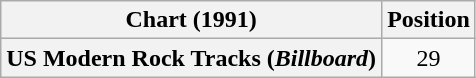<table class="wikitable plainrowheaders" style="text-align:center">
<tr>
<th>Chart (1991)</th>
<th>Position</th>
</tr>
<tr>
<th scope="row">US Modern Rock Tracks (<em>Billboard</em>)</th>
<td>29</td>
</tr>
</table>
